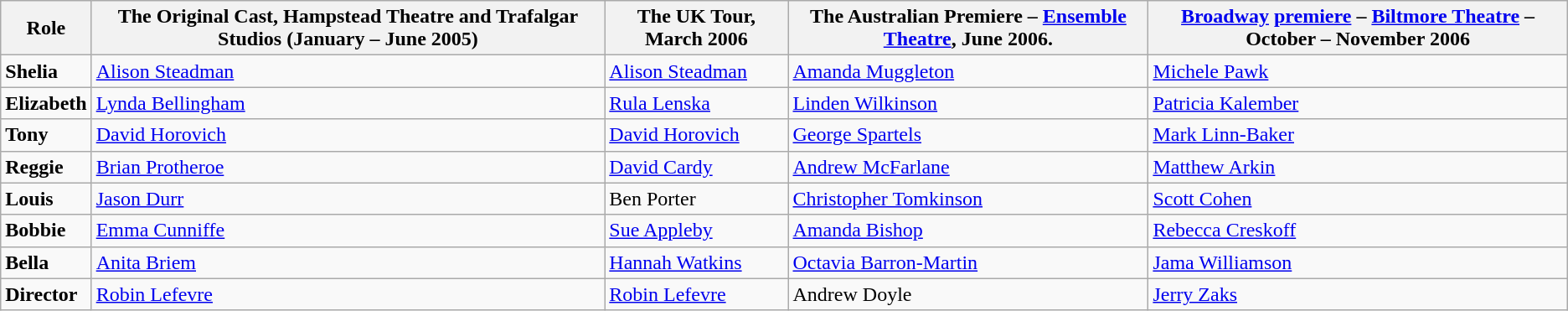<table class="wikitable">
<tr>
<th>Role</th>
<th>The Original Cast, Hampstead Theatre and Trafalgar Studios (January – June 2005)</th>
<th><strong>The UK Tour, March 2006</strong></th>
<th><strong> The Australian Premiere – <a href='#'>Ensemble Theatre</a>, June 2006.</strong></th>
<th><a href='#'>Broadway</a> <a href='#'>premiere</a> – <a href='#'>Biltmore Theatre</a> – October – November 2006</th>
</tr>
<tr>
<td><strong>Shelia</strong></td>
<td><a href='#'>Alison Steadman</a></td>
<td><a href='#'>Alison Steadman</a></td>
<td><a href='#'>Amanda Muggleton</a></td>
<td><a href='#'>Michele Pawk</a></td>
</tr>
<tr>
<td><strong>Elizabeth</strong></td>
<td><a href='#'>Lynda Bellingham</a></td>
<td><a href='#'>Rula Lenska</a></td>
<td><a href='#'>Linden Wilkinson</a></td>
<td><a href='#'>Patricia Kalember</a></td>
</tr>
<tr>
<td><strong>Tony</strong></td>
<td><a href='#'>David Horovich</a></td>
<td><a href='#'>David Horovich</a></td>
<td><a href='#'>George Spartels</a></td>
<td><a href='#'>Mark Linn-Baker</a></td>
</tr>
<tr>
<td><strong>Reggie</strong></td>
<td><a href='#'>Brian Protheroe</a></td>
<td><a href='#'>David Cardy</a></td>
<td><a href='#'>Andrew McFarlane</a></td>
<td><a href='#'>Matthew Arkin</a></td>
</tr>
<tr>
<td><strong>Louis</strong></td>
<td><a href='#'>Jason Durr</a></td>
<td>Ben Porter</td>
<td><a href='#'>Christopher Tomkinson</a></td>
<td><a href='#'>Scott Cohen</a></td>
</tr>
<tr>
<td><strong>Bobbie</strong></td>
<td><a href='#'>Emma Cunniffe</a></td>
<td><a href='#'>Sue Appleby</a></td>
<td><a href='#'>Amanda Bishop</a></td>
<td><a href='#'>Rebecca Creskoff</a></td>
</tr>
<tr>
<td><strong>Bella</strong></td>
<td><a href='#'>Anita Briem</a></td>
<td><a href='#'>Hannah Watkins</a></td>
<td><a href='#'>Octavia Barron-Martin</a></td>
<td><a href='#'>Jama Williamson</a></td>
</tr>
<tr>
<td><strong>Director</strong></td>
<td><a href='#'>Robin Lefevre</a></td>
<td><a href='#'>Robin Lefevre</a></td>
<td>Andrew Doyle</td>
<td><a href='#'>Jerry Zaks</a></td>
</tr>
</table>
